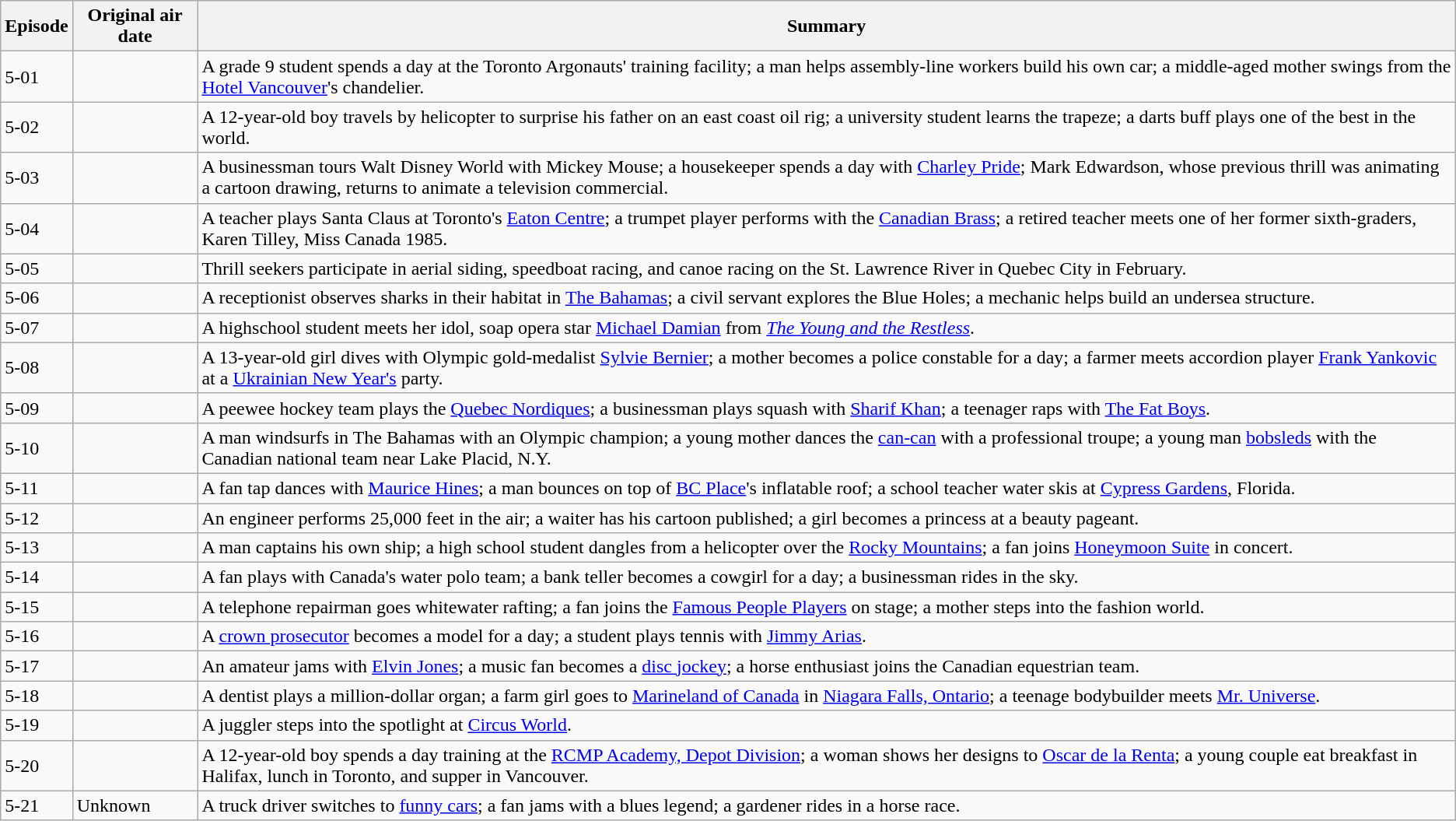<table " class="wikitable" sortable">
<tr>
<th scope="col">Episode</th>
<th scope="col">Original air date</th>
<th scope="col">Summary</th>
</tr>
<tr>
<td>5-01</td>
<td style=white-space:nowrap></td>
<td>A grade 9 student spends a day at the Toronto Argonauts' training facility; a man helps assembly-line workers build his own car; a middle-aged mother swings from the <a href='#'>Hotel Vancouver</a>'s chandelier.</td>
</tr>
<tr>
<td>5-02</td>
<td style=white-space:nowrap></td>
<td>A 12-year-old boy travels by helicopter to surprise his father on an east coast oil rig; a university student learns the trapeze; a darts buff plays one of the best in the world.</td>
</tr>
<tr>
<td>5-03</td>
<td style=white-space:nowrap></td>
<td>A businessman tours Walt Disney World with Mickey Mouse; a housekeeper spends a day with <a href='#'>Charley Pride</a>; Mark Edwardson, whose previous thrill was animating a cartoon drawing, returns to animate a television commercial.</td>
</tr>
<tr>
<td>5-04</td>
<td style=white-space:nowrap></td>
<td>A teacher plays Santa Claus at Toronto's <a href='#'>Eaton Centre</a>; a trumpet player performs with the <a href='#'>Canadian Brass</a>; a retired teacher meets one of her former sixth-graders, Karen Tilley, Miss Canada 1985.</td>
</tr>
<tr>
<td>5-05</td>
<td style=white-space:nowrap></td>
<td>Thrill seekers participate in aerial siding, speedboat racing, and canoe racing on the St. Lawrence River in Quebec City in February.</td>
</tr>
<tr>
<td>5-06</td>
<td style=white-space:nowrap></td>
<td>A receptionist observes sharks in their habitat in <a href='#'>The Bahamas</a>; a civil servant explores the Blue Holes; a mechanic helps build an undersea structure.</td>
</tr>
<tr>
<td>5-07</td>
<td style=white-space:nowrap></td>
<td>A highschool student meets her idol, soap opera star <a href='#'>Michael Damian</a> from <em><a href='#'>The Young and the Restless</a></em>.</td>
</tr>
<tr>
<td>5-08</td>
<td style=white-space:nowrap></td>
<td>A 13-year-old girl dives with Olympic gold-medalist <a href='#'>Sylvie Bernier</a>; a mother becomes a police constable for a day; a farmer meets accordion player <a href='#'>Frank Yankovic</a> at a <a href='#'>Ukrainian New Year's</a> party.</td>
</tr>
<tr>
<td>5-09</td>
<td style=white-space:nowrap></td>
<td>A peewee hockey team plays the <a href='#'>Quebec Nordiques</a>; a businessman plays squash with <a href='#'>Sharif Khan</a>; a teenager raps with <a href='#'>The Fat Boys</a>.</td>
</tr>
<tr>
<td>5-10</td>
<td style=white-space:nowrap></td>
<td>A man windsurfs in The Bahamas with an Olympic champion; a young mother dances the <a href='#'>can-can</a> with a professional troupe; a young man <a href='#'>bobsleds</a> with the Canadian national team near Lake Placid, N.Y.</td>
</tr>
<tr>
<td>5-11</td>
<td style=white-space:nowrap></td>
<td>A fan tap dances with <a href='#'>Maurice Hines</a>; a man bounces on top of <a href='#'>BC Place</a>'s inflatable roof; a school teacher water skis at <a href='#'>Cypress Gardens</a>, Florida.</td>
</tr>
<tr>
<td>5-12</td>
<td style=white-space:nowrap></td>
<td>An engineer performs 25,000 feet in the air; a waiter has his cartoon published; a girl becomes a princess at a beauty pageant.</td>
</tr>
<tr>
<td>5-13</td>
<td style=white-space:nowrap></td>
<td>A man captains his own ship; a high school student dangles from a helicopter over the <a href='#'>Rocky Mountains</a>; a fan joins <a href='#'>Honeymoon Suite</a> in concert.</td>
</tr>
<tr>
<td>5-14</td>
<td style=white-space:nowrap></td>
<td>A fan plays with Canada's water polo team; a bank teller becomes a cowgirl for a day; a businessman rides in the sky.</td>
</tr>
<tr>
<td>5-15</td>
<td style=white-space:nowrap></td>
<td>A telephone repairman goes whitewater rafting; a fan joins the <a href='#'>Famous People Players</a> on stage; a mother steps into the fashion world.</td>
</tr>
<tr>
<td>5-16</td>
<td style=white-space:nowrap></td>
<td>A <a href='#'>crown prosecutor</a> becomes a model for a day; a student plays tennis with <a href='#'>Jimmy Arias</a>.</td>
</tr>
<tr>
<td>5-17</td>
<td style=white-space:nowrap></td>
<td>An amateur jams with <a href='#'>Elvin Jones</a>; a music fan becomes a <a href='#'>disc jockey</a>; a horse enthusiast joins the Canadian equestrian team.</td>
</tr>
<tr>
<td>5-18</td>
<td style=white-space:nowrap></td>
<td>A dentist plays a million-dollar organ; a farm girl goes to <a href='#'>Marineland of Canada</a> in <a href='#'>Niagara Falls, Ontario</a>; a teenage bodybuilder meets <a href='#'>Mr. Universe</a>.</td>
</tr>
<tr>
<td>5-19</td>
<td style=white-space:nowrap></td>
<td>A juggler steps into the spotlight at <a href='#'>Circus World</a>.</td>
</tr>
<tr>
<td>5-20</td>
<td style=white-space:nowrap></td>
<td>A 12-year-old boy spends a day training at the <a href='#'>RCMP Academy, Depot Division</a>; a woman shows her designs to <a href='#'>Oscar de la Renta</a>; a young couple eat breakfast in Halifax, lunch in Toronto, and supper in Vancouver.</td>
</tr>
<tr>
<td>5-21</td>
<td>Unknown</td>
<td>A truck driver switches to <a href='#'>funny cars</a>; a fan jams with a blues legend; a gardener rides in a horse race.</td>
</tr>
</table>
